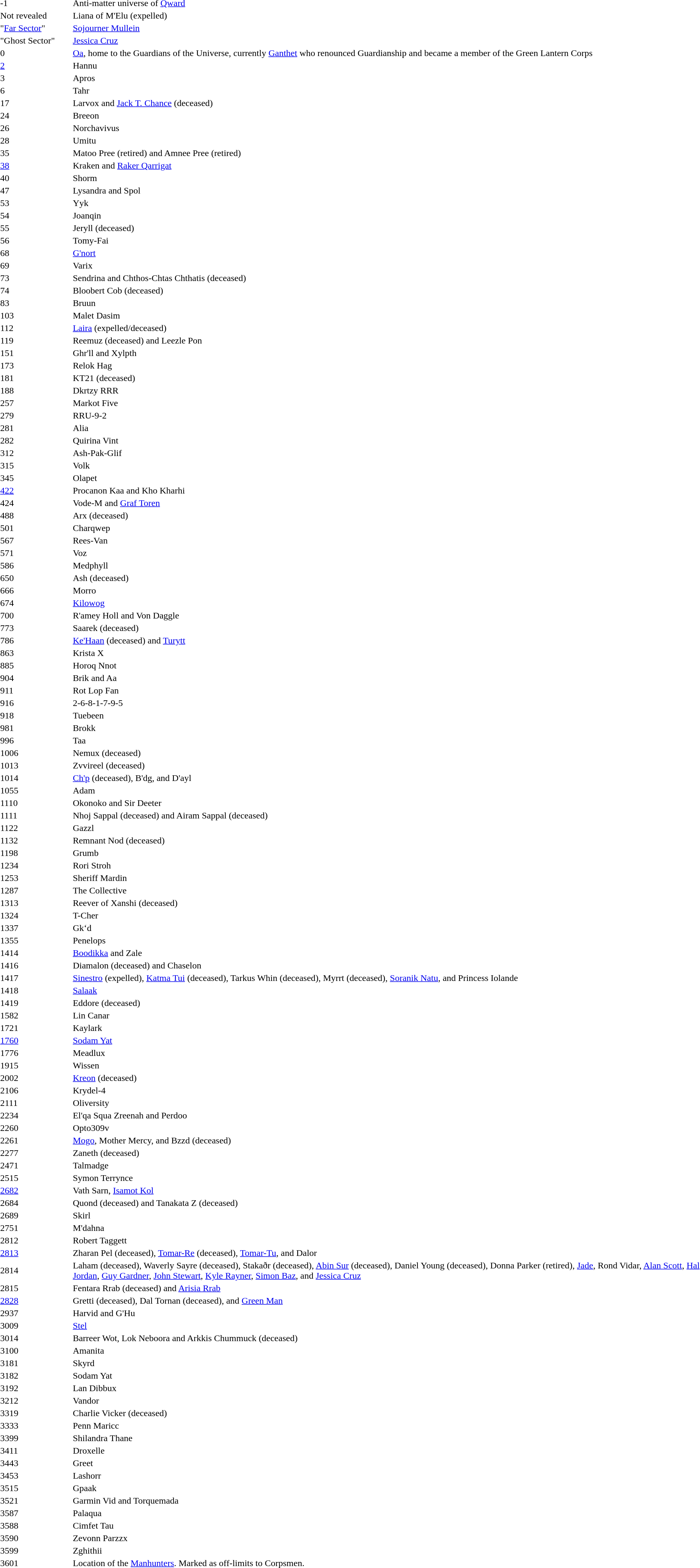<table style="width:100%;">
<tr>
<td style="width:10%;">-1</td>
<td>Anti-matter universe of <a href='#'>Qward</a></td>
</tr>
<tr>
<td>Not revealed</td>
<td>Liana of M'Elu (expelled)</td>
</tr>
<tr>
<td>"<a href='#'>Far Sector</a>"</td>
<td><a href='#'>Sojourner Mullein</a></td>
</tr>
<tr>
<td>"Ghost Sector"</td>
<td><a href='#'>Jessica Cruz</a></td>
</tr>
<tr>
<td>0</td>
<td><a href='#'>Oa</a>, home to the Guardians of the Universe, currently <a href='#'>Ganthet</a> who renounced Guardianship and became a member of the Green Lantern Corps</td>
</tr>
<tr>
<td><a href='#'>2</a></td>
<td>Hannu</td>
</tr>
<tr>
<td>3</td>
<td>Apros</td>
</tr>
<tr>
<td>6</td>
<td>Tahr</td>
</tr>
<tr>
<td>17</td>
<td>Larvox and <a href='#'>Jack T. Chance</a> (deceased)</td>
</tr>
<tr>
<td>24</td>
<td>Breeon</td>
</tr>
<tr>
<td>26</td>
<td>Norchavivus</td>
</tr>
<tr>
<td>28</td>
<td>Umitu</td>
</tr>
<tr>
<td>35</td>
<td>Matoo Pree (retired) and Amnee Pree (retired)</td>
</tr>
<tr>
<td><a href='#'>38</a></td>
<td>Kraken and <a href='#'>Raker Qarrigat</a></td>
</tr>
<tr>
<td>40</td>
<td>Shorm</td>
</tr>
<tr>
<td>47</td>
<td>Lysandra and Spol</td>
</tr>
<tr>
<td>53</td>
<td>Yyk</td>
</tr>
<tr>
<td>54</td>
<td>Joanqin</td>
</tr>
<tr>
<td>55</td>
<td>Jeryll (deceased)</td>
</tr>
<tr>
<td>56</td>
<td>Tomy-Fai</td>
</tr>
<tr>
<td>68</td>
<td><a href='#'>G'nort</a></td>
</tr>
<tr>
<td>69</td>
<td>Varix</td>
</tr>
<tr>
<td>73</td>
<td>Sendrina and Chthos-Chtas Chthatis (deceased)</td>
</tr>
<tr>
<td>74</td>
<td>Bloobert Cob (deceased)</td>
</tr>
<tr>
<td>83</td>
<td>Bruun</td>
</tr>
<tr>
<td>103</td>
<td>Malet Dasim</td>
</tr>
<tr>
<td>112</td>
<td><a href='#'>Laira</a> (expelled/deceased)</td>
</tr>
<tr>
<td>119</td>
<td>Reemuz (deceased) and Leezle Pon</td>
</tr>
<tr>
<td>151</td>
<td>Ghr'll and Xylpth</td>
</tr>
<tr>
<td>173</td>
<td>Relok Hag</td>
</tr>
<tr>
<td>181</td>
<td>KT21 (deceased)</td>
</tr>
<tr>
<td>188</td>
<td>Dkrtzy RRR</td>
</tr>
<tr>
<td>257</td>
<td>Markot Five</td>
</tr>
<tr>
<td>279</td>
<td>RRU-9-2</td>
</tr>
<tr>
<td>281</td>
<td>Alia</td>
</tr>
<tr>
<td>282</td>
<td>Quirina Vint</td>
</tr>
<tr>
<td>312</td>
<td>Ash-Pak-Glif</td>
</tr>
<tr>
<td>315</td>
<td>Volk</td>
</tr>
<tr>
<td>345</td>
<td>Olapet</td>
</tr>
<tr>
<td><a href='#'>422</a></td>
<td>Procanon Kaa and Kho Kharhi</td>
</tr>
<tr>
<td>424</td>
<td>Vode-M and <a href='#'>Graf Toren</a></td>
</tr>
<tr>
<td>488</td>
<td>Arx (deceased)</td>
</tr>
<tr>
<td>501</td>
<td>Charqwep</td>
</tr>
<tr>
<td>567</td>
<td>Rees-Van</td>
</tr>
<tr>
<td>571</td>
<td>Voz</td>
</tr>
<tr>
<td>586</td>
<td>Medphyll</td>
</tr>
<tr>
<td>650</td>
<td>Ash (deceased)</td>
</tr>
<tr>
<td>666</td>
<td>Morro</td>
</tr>
<tr>
<td>674</td>
<td><a href='#'>Kilowog</a></td>
</tr>
<tr>
<td>700</td>
<td>R'amey Holl and Von Daggle</td>
</tr>
<tr>
<td>773</td>
<td>Saarek (deceased)</td>
</tr>
<tr>
<td>786</td>
<td><a href='#'>Ke'Haan</a> (deceased) and <a href='#'>Turytt</a></td>
</tr>
<tr>
<td>863</td>
<td>Krista X</td>
</tr>
<tr>
<td>885</td>
<td>Horoq Nnot</td>
</tr>
<tr>
<td>904</td>
<td>Brik and Aa</td>
</tr>
<tr>
<td>911</td>
<td>Rot Lop Fan</td>
</tr>
<tr>
<td>916</td>
<td>2-6-8-1-7-9-5</td>
</tr>
<tr>
<td>918</td>
<td>Tuebeen</td>
</tr>
<tr>
<td>981</td>
<td>Brokk</td>
</tr>
<tr>
<td>996</td>
<td>Taa</td>
</tr>
<tr>
<td>1006</td>
<td>Nemux (deceased) </td>
</tr>
<tr>
<td>1013</td>
<td>Zvvireel (deceased)</td>
</tr>
<tr>
<td>1014</td>
<td><a href='#'>Ch'p</a> (deceased), B'dg, and D'ayl</td>
</tr>
<tr>
<td>1055</td>
<td>Adam</td>
</tr>
<tr>
<td>1110</td>
<td>Okonoko and Sir Deeter</td>
</tr>
<tr>
<td>1111</td>
<td>Nhoj Sappal (deceased) and Airam Sappal (deceased)</td>
</tr>
<tr>
<td>1122</td>
<td>Gazzl</td>
</tr>
<tr>
<td>1132</td>
<td>Remnant Nod (deceased)</td>
</tr>
<tr>
<td>1198</td>
<td>Grumb</td>
</tr>
<tr>
<td>1234</td>
<td>Rori Stroh</td>
</tr>
<tr>
<td>1253</td>
<td>Sheriff Mardin</td>
</tr>
<tr>
<td>1287</td>
<td>The Collective</td>
</tr>
<tr>
<td>1313</td>
<td>Reever of Xanshi (deceased)</td>
</tr>
<tr>
<td>1324</td>
<td>T-Cher</td>
</tr>
<tr>
<td>1337</td>
<td>Gk‘d</td>
</tr>
<tr>
<td>1355</td>
<td>Penelops</td>
</tr>
<tr>
<td>1414</td>
<td><a href='#'>Boodikka</a> and Zale</td>
</tr>
<tr>
<td>1416</td>
<td>Diamalon (deceased) and Chaselon</td>
</tr>
<tr>
<td>1417</td>
<td><a href='#'>Sinestro</a> (expelled), <a href='#'>Katma Tui</a> (deceased), Tarkus Whin (deceased), Myrrt (deceased), <a href='#'>Soranik Natu</a>, and Princess Iolande</td>
</tr>
<tr>
<td>1418</td>
<td><a href='#'>Salaak</a></td>
</tr>
<tr>
<td>1419</td>
<td>Eddore (deceased)</td>
</tr>
<tr>
<td>1582</td>
<td>Lin Canar</td>
</tr>
<tr>
<td>1721</td>
<td>Kaylark</td>
</tr>
<tr>
<td><a href='#'>1760</a></td>
<td><a href='#'>Sodam Yat</a></td>
</tr>
<tr>
<td>1776</td>
<td>Meadlux</td>
</tr>
<tr>
<td>1915</td>
<td>Wissen</td>
</tr>
<tr>
<td>2002</td>
<td><a href='#'>Kreon</a> (deceased)</td>
</tr>
<tr>
<td>2106</td>
<td>Krydel-4</td>
</tr>
<tr>
<td>2111</td>
<td>Oliversity</td>
</tr>
<tr>
<td>2234</td>
<td>El'qa Squa Zreenah and Perdoo</td>
</tr>
<tr>
<td>2260</td>
<td>Opto309v</td>
</tr>
<tr>
<td>2261</td>
<td><a href='#'>Mogo</a>, Mother Mercy, and Bzzd (deceased)</td>
</tr>
<tr>
<td>2277</td>
<td>Zaneth (deceased)</td>
</tr>
<tr>
<td>2471</td>
<td>Talmadge</td>
</tr>
<tr>
<td>2515</td>
<td>Symon Terrynce</td>
</tr>
<tr>
<td><a href='#'>2682</a></td>
<td>Vath Sarn, <a href='#'>Isamot Kol</a></td>
</tr>
<tr>
<td>2684</td>
<td>Quond (deceased) and Tanakata Z (deceased)</td>
</tr>
<tr>
<td>2689</td>
<td>Skirl</td>
</tr>
<tr>
<td>2751</td>
<td>M'dahna</td>
</tr>
<tr>
<td>2812</td>
<td>Robert Taggett</td>
</tr>
<tr>
<td><a href='#'>2813</a></td>
<td>Zharan Pel (deceased), <a href='#'>Tomar-Re</a> (deceased), <a href='#'>Tomar-Tu</a>, and Dalor</td>
</tr>
<tr>
<td>2814</td>
<td>Laham (deceased), Waverly Sayre (deceased), Stakaðr (deceased), <a href='#'>Abin Sur</a> (deceased), Daniel Young (deceased), Donna Parker (retired), <a href='#'>Jade</a>, Rond Vidar, <a href='#'>Alan Scott</a>, <a href='#'>Hal Jordan</a>, <a href='#'>Guy Gardner</a>, <a href='#'>John Stewart</a>, <a href='#'>Kyle Rayner</a>, <a href='#'>Simon Baz</a>, and <a href='#'>Jessica Cruz</a></td>
</tr>
<tr>
<td>2815</td>
<td>Fentara Rrab (deceased) and <a href='#'>Arisia Rrab</a></td>
</tr>
<tr>
<td><a href='#'>2828</a></td>
<td>Gretti (deceased), Dal Tornan (deceased), and <a href='#'>Green Man</a></td>
</tr>
<tr>
<td>2937</td>
<td>Harvid and G'Hu</td>
</tr>
<tr>
<td>3009</td>
<td><a href='#'>Stel</a></td>
</tr>
<tr>
<td>3014</td>
<td>Barreer Wot, Lok Neboora and Arkkis Chummuck (deceased)</td>
</tr>
<tr>
<td>3100</td>
<td>Amanita</td>
</tr>
<tr>
<td>3181</td>
<td>Skyrd</td>
</tr>
<tr>
<td>3182</td>
<td>Sodam Yat</td>
</tr>
<tr>
<td>3192</td>
<td>Lan Dibbux</td>
</tr>
<tr>
<td>3212</td>
<td>Vandor</td>
</tr>
<tr>
<td>3319</td>
<td>Charlie Vicker (deceased)</td>
</tr>
<tr>
<td>3333</td>
<td>Penn Maricc</td>
</tr>
<tr>
<td>3399</td>
<td>Shilandra Thane</td>
</tr>
<tr>
<td>3411</td>
<td>Droxelle</td>
</tr>
<tr>
<td>3443</td>
<td>Greet</td>
</tr>
<tr>
<td>3453</td>
<td>Lashorr</td>
</tr>
<tr>
<td>3515</td>
<td>Gpaak</td>
</tr>
<tr>
<td>3521</td>
<td>Garmin Vid and Torquemada</td>
</tr>
<tr>
<td>3587</td>
<td>Palaqua</td>
</tr>
<tr>
<td>3588</td>
<td>Cimfet Tau</td>
</tr>
<tr>
<td>3590</td>
<td>Zevonn Parzzx</td>
</tr>
<tr>
<td>3599</td>
<td>Zghithii</td>
</tr>
<tr>
<td>3601</td>
<td>Location of the <a href='#'>Manhunters</a>. Marked as off-limits to Corpsmen.</td>
</tr>
</table>
